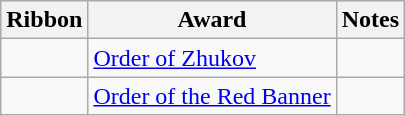<table class="wikitable">
<tr style="background:#efefef;">
<th>Ribbon</th>
<th>Award</th>
<th>Notes</th>
</tr>
<tr>
<td></td>
<td><a href='#'>Order of Zhukov</a></td>
<td></td>
</tr>
<tr>
<td></td>
<td><a href='#'>Order of the Red Banner</a></td>
<td></td>
</tr>
</table>
